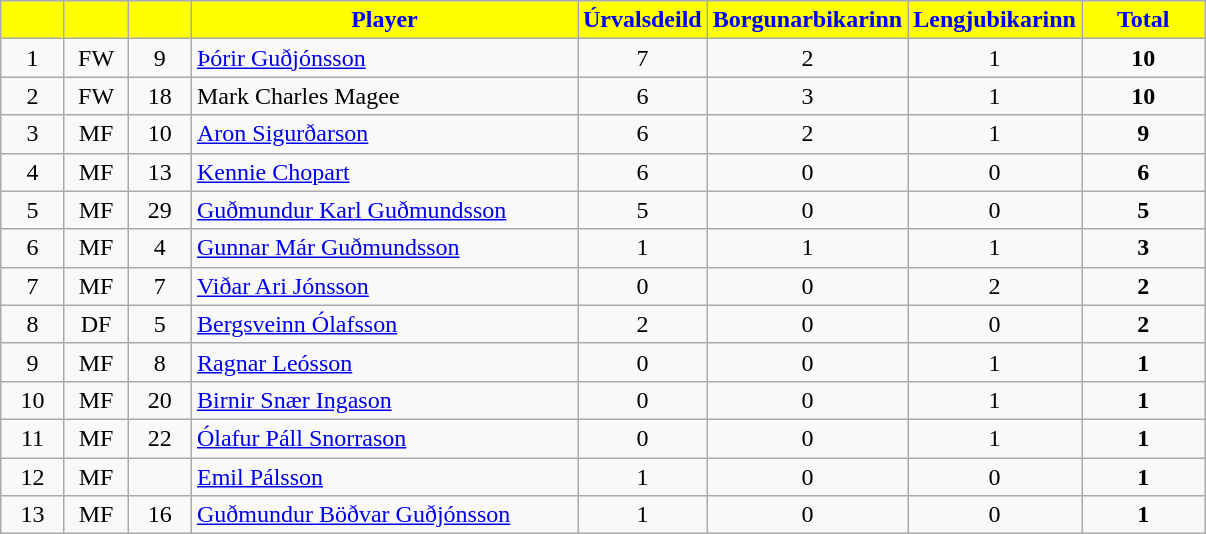<table class="wikitable" style="text-align:center;">
<tr>
<th style="background:#FFFF00; color:blue; width:35px;"></th>
<th style="background:#FFFF00; color:blue; width:35px;"></th>
<th style="background:#FFFF00; color:blue; width:35px;"></th>
<th style="background:#FFFF00; color:blue; width:250px;">Player</th>
<th style="background:#FFFF00; color:blue; width:75px;">Úrvalsdeild</th>
<th style="background:#FFFF00; color:blue; width:75px;">Borgunarbikarinn</th>
<th style="background:#FFFF00; color:blue; width:75px;">Lengjubikarinn</th>
<th style="background:#FFFF00; color:blue; width:75px;"><strong>Total</strong></th>
</tr>
<tr>
<td rowspan=1>1</td>
<td>FW</td>
<td>9</td>
<td align=left> <a href='#'>Þórir Guðjónsson</a></td>
<td>7</td>
<td>2</td>
<td>1</td>
<td><strong>10</strong></td>
</tr>
<tr>
<td rowspan=1>2</td>
<td>FW</td>
<td>18</td>
<td align=left> Mark Charles Magee</td>
<td>6</td>
<td>3</td>
<td>1</td>
<td><strong>10</strong></td>
</tr>
<tr>
<td rowspan=1>3</td>
<td>MF</td>
<td>10</td>
<td align=left> <a href='#'>Aron Sigurðarson</a></td>
<td>6</td>
<td>2</td>
<td>1</td>
<td><strong>9</strong></td>
</tr>
<tr>
<td rowspan=1>4</td>
<td>MF</td>
<td>13</td>
<td align=left> <a href='#'>Kennie Chopart</a></td>
<td>6</td>
<td>0</td>
<td>0</td>
<td><strong>6</strong></td>
</tr>
<tr>
<td rowspan=1>5</td>
<td>MF</td>
<td>29</td>
<td align=left> <a href='#'>Guðmundur Karl Guðmundsson</a></td>
<td>5</td>
<td>0</td>
<td>0</td>
<td><strong>5</strong></td>
</tr>
<tr>
<td rowspan=1>6</td>
<td>MF</td>
<td>4</td>
<td align=left> <a href='#'>Gunnar Már Guðmundsson</a></td>
<td>1</td>
<td>1</td>
<td>1</td>
<td><strong>3</strong></td>
</tr>
<tr>
<td rowspan=1>7</td>
<td>MF</td>
<td>7</td>
<td align=left> <a href='#'>Viðar Ari Jónsson</a></td>
<td>0</td>
<td>0</td>
<td>2</td>
<td><strong>2</strong></td>
</tr>
<tr>
<td rowspan=1>8</td>
<td>DF</td>
<td>5</td>
<td align=left> <a href='#'>Bergsveinn Ólafsson</a></td>
<td>2</td>
<td>0</td>
<td>0</td>
<td><strong>2</strong></td>
</tr>
<tr>
<td rowspan=1>9</td>
<td>MF</td>
<td>8</td>
<td align=left> <a href='#'>Ragnar Leósson</a></td>
<td>0</td>
<td>0</td>
<td>1</td>
<td><strong>1</strong></td>
</tr>
<tr>
<td rowspan=1>10</td>
<td>MF</td>
<td>20</td>
<td align=left> <a href='#'>Birnir Snær Ingason</a></td>
<td>0</td>
<td>0</td>
<td>1</td>
<td><strong>1</strong></td>
</tr>
<tr>
<td rowspan=1>11</td>
<td>MF</td>
<td>22</td>
<td align=left> <a href='#'>Ólafur Páll Snorrason</a></td>
<td>0</td>
<td>0</td>
<td>1</td>
<td><strong>1</strong></td>
</tr>
<tr>
<td rowspan=1>12</td>
<td>MF</td>
<td></td>
<td align=left> <a href='#'>Emil Pálsson</a></td>
<td>1</td>
<td>0</td>
<td>0</td>
<td><strong>1</strong></td>
</tr>
<tr>
<td rowspan=1>13</td>
<td>MF</td>
<td>16</td>
<td align=left> <a href='#'>Guðmundur Böðvar Guðjónsson</a></td>
<td>1</td>
<td>0</td>
<td>0</td>
<td><strong>1</strong></td>
</tr>
</table>
